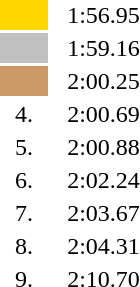<table style="text-align:center">
<tr>
<td width=30 bgcolor=gold></td>
<td align=left></td>
<td width=60>1:56.95</td>
</tr>
<tr>
<td bgcolor=silver></td>
<td align=left></td>
<td>1:59.16</td>
</tr>
<tr>
<td bgcolor=cc9966></td>
<td align=left></td>
<td>2:00.25</td>
</tr>
<tr>
<td>4.</td>
<td align=left></td>
<td>2:00.69</td>
</tr>
<tr>
<td>5.</td>
<td align=left></td>
<td>2:00.88</td>
</tr>
<tr>
<td>6.</td>
<td align=left></td>
<td>2:02.24</td>
</tr>
<tr>
<td>7.</td>
<td align=left></td>
<td>2:03.67</td>
</tr>
<tr>
<td>8.</td>
<td align=left></td>
<td>2:04.31</td>
</tr>
<tr>
<td>9.</td>
<td align=left></td>
<td>2:10.70</td>
</tr>
</table>
